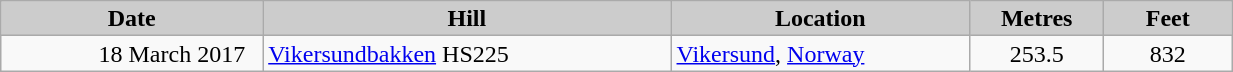<table class="wikitable sortable" style="text-align:left; line-height:16px; width:65%;">
<tr>
<th style="background-color: #ccc;" width="100">Date</th>
<th style="background-color: #ccc;" width="160">Hill</th>
<th style="background-color: #ccc;" width="115">Location</th>
<th style="background-color: #ccc;" width="45">Metres</th>
<th style="background-color: #ccc;" width="45">Feet</th>
</tr>
<tr>
<td align=right>18 March 2017  </td>
<td><a href='#'>Vikersundbakken</a> HS225</td>
<td><a href='#'>Vikersund</a>, <a href='#'>Norway</a></td>
<td align=center>253.5</td>
<td align=center>832</td>
</tr>
</table>
